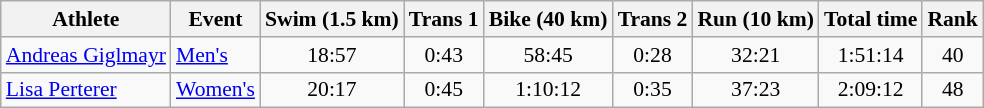<table class="wikitable" style="font-size:90%">
<tr>
<th>Athlete</th>
<th>Event</th>
<th>Swim (1.5 km)</th>
<th>Trans 1</th>
<th>Bike (40 km)</th>
<th>Trans 2</th>
<th>Run (10 km)</th>
<th>Total time</th>
<th>Rank</th>
</tr>
<tr align=center>
<td align=left><a href='#'>Andreas Giglmayr</a></td>
<td align=left><a href='#'>Men's</a></td>
<td>18:57</td>
<td>0:43</td>
<td>58:45</td>
<td>0:28</td>
<td>32:21</td>
<td>1:51:14</td>
<td>40</td>
</tr>
<tr align=center>
<td align=left><a href='#'>Lisa Perterer</a></td>
<td align=left><a href='#'>Women's</a></td>
<td>20:17</td>
<td>0:45</td>
<td>1:10:12</td>
<td>0:35</td>
<td>37:23</td>
<td>2:09:12</td>
<td>48</td>
</tr>
</table>
